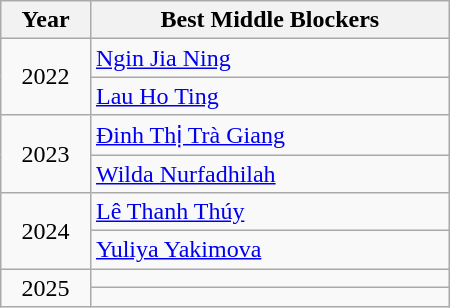<table class="wikitable" style="width:300px;">
<tr>
<th width=20%>Year</th>
<th width=80%>Best Middle Blockers</th>
</tr>
<tr>
<td align=center rowspan=2>2022</td>
<td> <a href='#'>Ngin Jia Ning</a></td>
</tr>
<tr>
<td> <a href='#'>Lau Ho Ting</a></td>
</tr>
<tr>
<td align=center rowspan=2>2023</td>
<td> <a href='#'>Đinh Thị Trà Giang</a></td>
</tr>
<tr>
<td> <a href='#'>Wilda Nurfadhilah</a></td>
</tr>
<tr>
<td align=center rowspan=2>2024</td>
<td> <a href='#'>Lê Thanh Thúy</a></td>
</tr>
<tr>
<td> <a href='#'>Yuliya Yakimova</a></td>
</tr>
<tr>
<td align=center rowspan=2>2025</td>
<td></td>
</tr>
<tr>
<td></td>
</tr>
</table>
